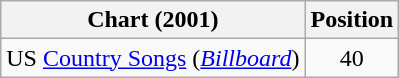<table class="wikitable sortable">
<tr>
<th scope="col">Chart (2001)</th>
<th scope="col">Position</th>
</tr>
<tr>
<td>US <a href='#'>Country Songs</a> (<em><a href='#'>Billboard</a></em>)</td>
<td align="center">40</td>
</tr>
</table>
